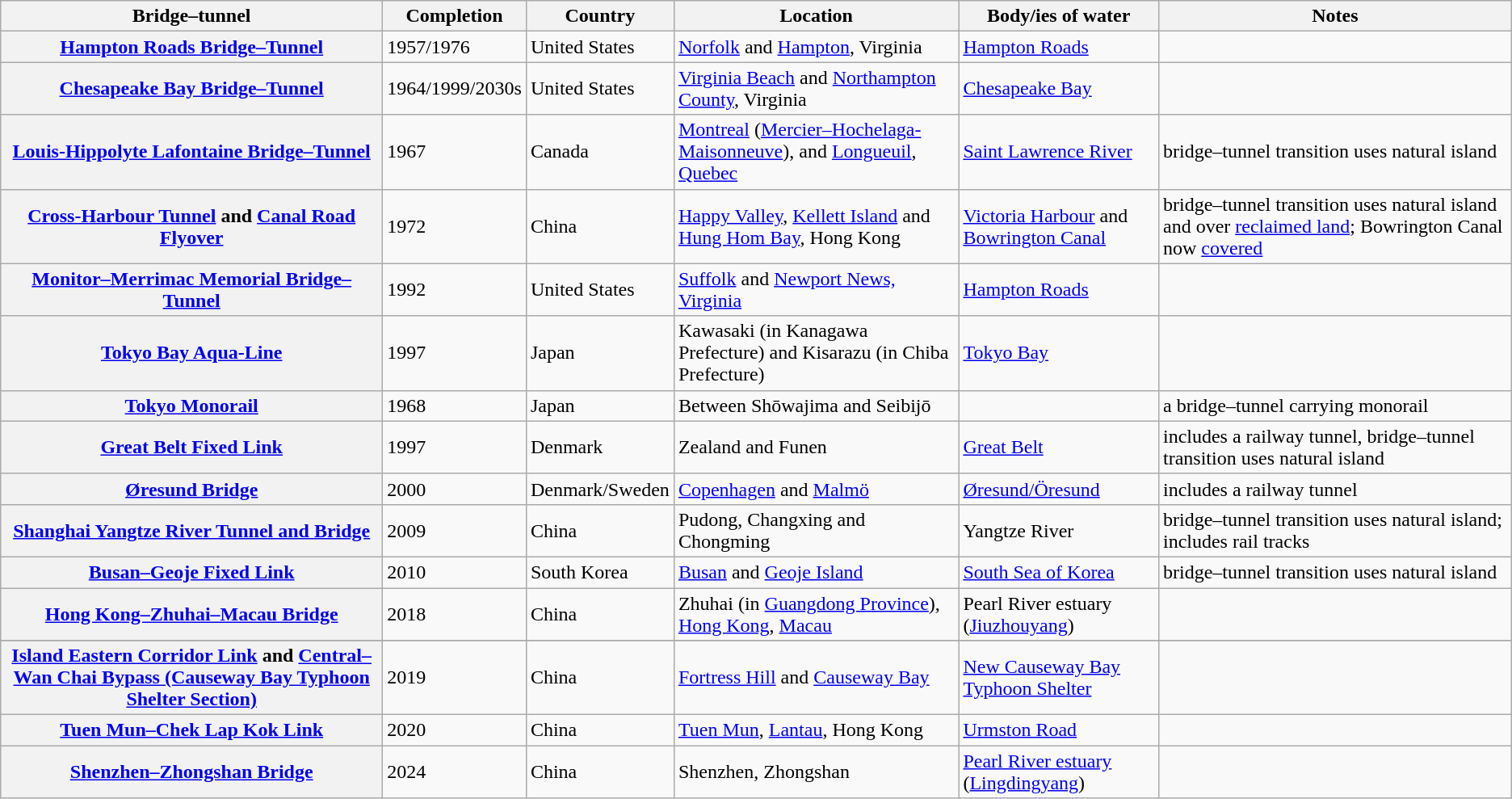<table class="wikitable sortable">
<tr>
<th scope="col">Bridge–tunnel</th>
<th scope="col">Completion</th>
<th scope="col">Country</th>
<th scope="col">Location</th>
<th scope=col>Body/ies of water</th>
<th scope="col">Notes</th>
</tr>
<tr>
<th scope="row"><a href='#'>Hampton Roads Bridge–Tunnel</a></th>
<td>1957/1976</td>
<td>United States</td>
<td><a href='#'>Norfolk</a> and <a href='#'>Hampton</a>, Virginia</td>
<td><a href='#'>Hampton Roads</a></td>
<td></td>
</tr>
<tr>
<th scope="row"><a href='#'>Chesapeake Bay Bridge–Tunnel</a></th>
<td>1964/1999/2030s</td>
<td>United States</td>
<td><a href='#'>Virginia Beach</a> and <a href='#'>Northampton County</a>, Virginia</td>
<td><a href='#'>Chesapeake Bay</a></td>
<td></td>
</tr>
<tr>
<th scope="row"><a href='#'>Louis-Hippolyte Lafontaine Bridge–Tunnel</a></th>
<td>1967</td>
<td>Canada</td>
<td><a href='#'>Montreal</a> (<a href='#'>Mercier–Hochelaga-Maisonneuve</a>), and <a href='#'>Longueuil</a>, <a href='#'>Quebec</a></td>
<td><a href='#'>Saint Lawrence River</a></td>
<td>bridge–tunnel transition uses natural island</td>
</tr>
<tr>
<th scope=row><a href='#'>Cross-Harbour Tunnel</a> and <a href='#'>Canal Road Flyover</a></th>
<td>1972</td>
<td>China</td>
<td><a href='#'>Happy Valley</a>, <a href='#'>Kellett Island</a> and <a href='#'>Hung Hom Bay</a>, Hong Kong</td>
<td><a href='#'>Victoria Harbour</a> and <a href='#'>Bowrington Canal</a></td>
<td>bridge–tunnel transition uses natural island and over <a href='#'>reclaimed land</a>; Bowrington Canal now <a href='#'>covered</a></td>
</tr>
<tr>
<th scope="row"><a href='#'>Monitor–Merrimac Memorial Bridge–Tunnel</a></th>
<td>1992</td>
<td>United States</td>
<td><a href='#'>Suffolk</a> and <a href='#'>Newport News, Virginia</a></td>
<td><a href='#'>Hampton Roads</a></td>
<td></td>
</tr>
<tr>
<th scope="row"><a href='#'>Tokyo Bay Aqua-Line</a></th>
<td>1997</td>
<td>Japan</td>
<td>Kawasaki (in Kanagawa Prefecture) and Kisarazu (in Chiba Prefecture)</td>
<td><a href='#'>Tokyo Bay</a></td>
<td></td>
</tr>
<tr>
<th scope="row"><a href='#'>Tokyo Monorail</a></th>
<td>1968</td>
<td>Japan</td>
<td>Between Shōwajima and Seibijō</td>
<td></td>
<td>a bridge–tunnel carrying monorail</td>
</tr>
<tr>
<th scope="row"><a href='#'>Great Belt Fixed Link</a></th>
<td>1997</td>
<td>Denmark</td>
<td>Zealand and Funen</td>
<td><a href='#'>Great Belt</a></td>
<td>includes a railway tunnel, bridge–tunnel transition uses natural island</td>
</tr>
<tr>
<th scope="row"><a href='#'>Øresund Bridge</a></th>
<td>2000</td>
<td>Denmark/Sweden</td>
<td><a href='#'>Copenhagen</a> and <a href='#'>Malmö</a></td>
<td><a href='#'>Øresund/Öresund</a></td>
<td>includes a railway tunnel</td>
</tr>
<tr>
<th scope="row"><a href='#'>Shanghai Yangtze River Tunnel and Bridge</a></th>
<td>2009</td>
<td>China</td>
<td>Pudong, Changxing and Chongming</td>
<td>Yangtze River</td>
<td>bridge–tunnel transition uses natural island; includes rail tracks</td>
</tr>
<tr>
<th scope="row"><a href='#'>Busan–Geoje Fixed Link</a></th>
<td>2010</td>
<td>South Korea</td>
<td><a href='#'>Busan</a> and <a href='#'>Geoje Island</a></td>
<td><a href='#'>South Sea of Korea</a></td>
<td>bridge–tunnel transition uses natural island</td>
</tr>
<tr>
<th scope="row"><a href='#'>Hong Kong–Zhuhai–Macau Bridge</a></th>
<td>2018</td>
<td>China</td>
<td>Zhuhai (in <a href='#'>Guangdong Province</a>), <a href='#'>Hong Kong</a>, <a href='#'>Macau</a></td>
<td>Pearl River estuary (<a href='#'>Jiuzhouyang</a>)</td>
<td></td>
</tr>
<tr>
</tr>
<tr>
<th scope=row><a href='#'>Island Eastern Corridor Link</a> and <a href='#'>Central–Wan Chai Bypass (Causeway Bay Typhoon Shelter Section)</a></th>
<td>2019</td>
<td>China</td>
<td><a href='#'>Fortress Hill</a> and <a href='#'>Causeway Bay</a></td>
<td><a href='#'>New Causeway Bay Typhoon Shelter</a></td>
<td></td>
</tr>
<tr>
<th scope="row"><a href='#'>Tuen Mun–Chek Lap Kok Link</a></th>
<td>2020</td>
<td>China</td>
<td><a href='#'>Tuen Mun</a>, <a href='#'>Lantau</a>, Hong Kong</td>
<td><a href='#'>Urmston Road</a></td>
<td></td>
</tr>
<tr>
<th scope="row"><a href='#'>Shenzhen–Zhongshan Bridge</a></th>
<td>2024</td>
<td>China</td>
<td>Shenzhen, Zhongshan</td>
<td><a href='#'>Pearl River estuary</a> (<a href='#'>Lingdingyang</a>)</td>
<td></td>
</tr>
</table>
